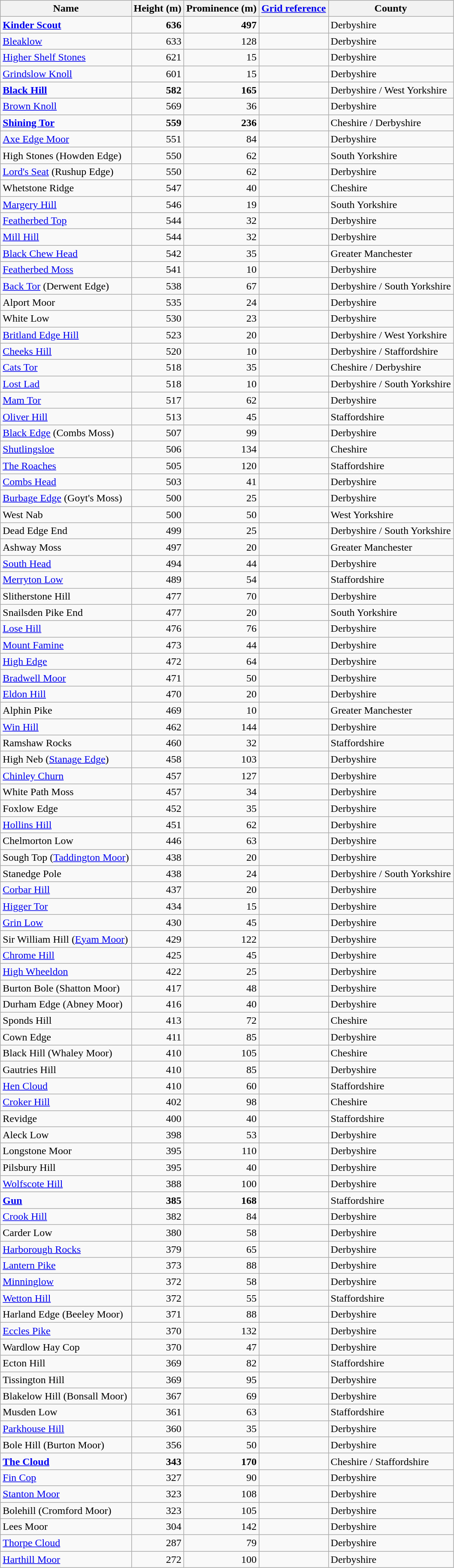<table class="wikitable sortable">
<tr>
<th>Name</th>
<th>Height (m)</th>
<th>Prominence (m)</th>
<th><a href='#'>Grid reference</a></th>
<th>County</th>
</tr>
<tr>
<td><strong><a href='#'>Kinder Scout</a></strong></td>
<td align="right"><strong>636</strong></td>
<td align="right"><strong>497</strong></td>
<td><strong></strong></td>
<td>Derbyshire</td>
</tr>
<tr>
<td><a href='#'>Bleaklow</a></td>
<td align="right">633</td>
<td align="right">128</td>
<td></td>
<td>Derbyshire</td>
</tr>
<tr>
<td><a href='#'>Higher Shelf Stones</a></td>
<td align="right">621</td>
<td align="right">15</td>
<td></td>
<td>Derbyshire</td>
</tr>
<tr>
<td><a href='#'>Grindslow Knoll</a></td>
<td align="right">601</td>
<td align="right">15</td>
<td></td>
<td>Derbyshire</td>
</tr>
<tr>
<td><strong><a href='#'>Black Hill</a></strong></td>
<td align="right"><strong>582</strong></td>
<td align="right"><strong>165</strong></td>
<td><strong></strong></td>
<td>Derbyshire / West Yorkshire</td>
</tr>
<tr>
<td><a href='#'>Brown Knoll</a></td>
<td align="right">569</td>
<td align="right">36</td>
<td></td>
<td>Derbyshire</td>
</tr>
<tr>
<td><strong><a href='#'>Shining Tor</a></strong></td>
<td align="right"><strong>559</strong></td>
<td align="right"><strong>236</strong></td>
<td><strong></strong></td>
<td>Cheshire / Derbyshire</td>
</tr>
<tr>
<td><a href='#'>Axe Edge Moor</a></td>
<td align="right">551</td>
<td align="right">84</td>
<td></td>
<td>Derbyshire</td>
</tr>
<tr>
<td>High Stones (Howden Edge)</td>
<td align="right">550</td>
<td align="right">62</td>
<td></td>
<td>South Yorkshire</td>
</tr>
<tr>
<td><a href='#'>Lord's Seat</a> (Rushup Edge)</td>
<td align="right">550</td>
<td align="right">62</td>
<td></td>
<td>Derbyshire</td>
</tr>
<tr>
<td>Whetstone Ridge</td>
<td align="right">547</td>
<td align="right">40</td>
<td></td>
<td>Cheshire</td>
</tr>
<tr>
<td><a href='#'>Margery Hill</a></td>
<td align="right">546</td>
<td align="right">19</td>
<td></td>
<td>South Yorkshire</td>
</tr>
<tr>
<td><a href='#'>Featherbed Top</a></td>
<td align="right">544</td>
<td align="right">32</td>
<td></td>
<td>Derbyshire</td>
</tr>
<tr>
<td><a href='#'>Mill Hill</a></td>
<td align="right">544</td>
<td align="right">32</td>
<td></td>
<td>Derbyshire</td>
</tr>
<tr>
<td><a href='#'>Black Chew Head</a></td>
<td align="right">542</td>
<td align="right">35</td>
<td></td>
<td>Greater Manchester</td>
</tr>
<tr>
<td><a href='#'>Featherbed Moss</a></td>
<td align="right">541</td>
<td align="right">10</td>
<td></td>
<td>Derbyshire</td>
</tr>
<tr>
<td><a href='#'>Back Tor</a> (Derwent Edge)</td>
<td align="right">538</td>
<td align="right">67</td>
<td></td>
<td>Derbyshire / South Yorkshire</td>
</tr>
<tr>
<td>Alport Moor</td>
<td align="right">535</td>
<td align="right">24</td>
<td></td>
<td>Derbyshire</td>
</tr>
<tr>
<td>White Low</td>
<td align="right">530</td>
<td align="right">23</td>
<td></td>
<td>Derbyshire</td>
</tr>
<tr>
<td><a href='#'>Britland Edge Hill</a></td>
<td align="right">523</td>
<td align="right">20</td>
<td></td>
<td>Derbyshire / West Yorkshire</td>
</tr>
<tr>
<td><a href='#'>Cheeks Hill</a></td>
<td align="right">520</td>
<td align="right">10</td>
<td></td>
<td>Derbyshire / Staffordshire</td>
</tr>
<tr>
<td><a href='#'>Cats Tor</a></td>
<td align="right">518</td>
<td align="right">35</td>
<td></td>
<td>Cheshire / Derbyshire</td>
</tr>
<tr>
<td><a href='#'>Lost Lad</a></td>
<td align="right">518</td>
<td align="right">10</td>
<td></td>
<td>Derbyshire / South Yorkshire</td>
</tr>
<tr>
<td><a href='#'>Mam Tor</a></td>
<td align="right">517</td>
<td align="right">62</td>
<td></td>
<td>Derbyshire</td>
</tr>
<tr>
<td><a href='#'>Oliver Hill</a></td>
<td align="right">513</td>
<td align="right">45</td>
<td></td>
<td>Staffordshire</td>
</tr>
<tr>
<td><a href='#'>Black Edge</a> (Combs Moss)</td>
<td align="right">507</td>
<td align="right">99</td>
<td></td>
<td>Derbyshire</td>
</tr>
<tr>
<td><a href='#'>Shutlingsloe</a></td>
<td align="right">506</td>
<td align="right">134</td>
<td></td>
<td>Cheshire</td>
</tr>
<tr>
<td><a href='#'>The Roaches</a></td>
<td align="right">505</td>
<td align="right">120</td>
<td></td>
<td>Staffordshire</td>
</tr>
<tr>
<td><a href='#'>Combs Head</a></td>
<td align="right">503</td>
<td align="right">41</td>
<td></td>
<td>Derbyshire</td>
</tr>
<tr>
<td><a href='#'>Burbage Edge</a> (Goyt's Moss)</td>
<td align="right">500</td>
<td align="right">25</td>
<td></td>
<td>Derbyshire</td>
</tr>
<tr>
<td>West Nab</td>
<td align="right">500</td>
<td align="right">50</td>
<td></td>
<td>West Yorkshire</td>
</tr>
<tr>
<td>Dead Edge End</td>
<td align="right">499</td>
<td align="right">25</td>
<td></td>
<td>Derbyshire / South Yorkshire</td>
</tr>
<tr>
<td>Ashway Moss</td>
<td align="right">497</td>
<td align="right">20</td>
<td></td>
<td>Greater Manchester</td>
</tr>
<tr>
<td><a href='#'>South Head</a></td>
<td align="right">494</td>
<td align="right">44</td>
<td></td>
<td>Derbyshire</td>
</tr>
<tr>
<td><a href='#'>Merryton Low</a></td>
<td align="right">489</td>
<td align="right">54</td>
<td></td>
<td>Staffordshire</td>
</tr>
<tr>
<td>Slitherstone Hill</td>
<td align="right">477</td>
<td align="right">70</td>
<td></td>
<td>Derbyshire</td>
</tr>
<tr>
<td>Snailsden Pike End</td>
<td align="right">477</td>
<td align="right">20</td>
<td></td>
<td>South Yorkshire</td>
</tr>
<tr>
<td><a href='#'>Lose Hill</a></td>
<td align="right">476</td>
<td align="right">76</td>
<td></td>
<td>Derbyshire</td>
</tr>
<tr>
<td><a href='#'>Mount Famine</a></td>
<td align="right">473</td>
<td align="right">44</td>
<td></td>
<td>Derbyshire</td>
</tr>
<tr>
<td><a href='#'>High Edge</a></td>
<td align="right">472</td>
<td align="right">64</td>
<td></td>
<td>Derbyshire</td>
</tr>
<tr>
<td><a href='#'>Bradwell Moor</a></td>
<td align="right">471</td>
<td align="right">50</td>
<td></td>
<td>Derbyshire</td>
</tr>
<tr>
<td><a href='#'>Eldon Hill</a></td>
<td align="right">470</td>
<td align="right">20</td>
<td></td>
<td>Derbyshire</td>
</tr>
<tr>
<td>Alphin Pike</td>
<td align="right">469</td>
<td align="right">10</td>
<td></td>
<td>Greater Manchester</td>
</tr>
<tr>
<td><a href='#'>Win Hill</a></td>
<td align="right">462</td>
<td align="right">144</td>
<td></td>
<td>Derbyshire</td>
</tr>
<tr>
<td>Ramshaw Rocks</td>
<td align="right">460</td>
<td align="right">32</td>
<td></td>
<td>Staffordshire</td>
</tr>
<tr>
<td>High Neb (<a href='#'>Stanage Edge</a>)</td>
<td align="right">458</td>
<td align="right">103</td>
<td></td>
<td>Derbyshire</td>
</tr>
<tr>
<td><a href='#'>Chinley Churn</a></td>
<td align="right">457</td>
<td align="right">127</td>
<td></td>
<td>Derbyshire</td>
</tr>
<tr>
<td>White Path Moss</td>
<td align="right">457</td>
<td align="right">34</td>
<td></td>
<td>Derbyshire</td>
</tr>
<tr>
<td>Foxlow Edge</td>
<td align="right">452</td>
<td align="right">35</td>
<td></td>
<td>Derbyshire</td>
</tr>
<tr>
<td><a href='#'>Hollins Hill</a></td>
<td align="right">451</td>
<td align="right">62</td>
<td></td>
<td>Derbyshire</td>
</tr>
<tr>
<td>Chelmorton Low</td>
<td align="right">446</td>
<td align="right">63</td>
<td></td>
<td>Derbyshire</td>
</tr>
<tr>
<td>Sough Top (<a href='#'>Taddington Moor</a>)</td>
<td align="right">438</td>
<td align="right">20</td>
<td></td>
<td>Derbyshire</td>
</tr>
<tr>
<td>Stanedge Pole</td>
<td align="right">438</td>
<td align="right">24</td>
<td></td>
<td>Derbyshire / South Yorkshire</td>
</tr>
<tr>
<td><a href='#'>Corbar Hill</a></td>
<td align="right">437</td>
<td align="right">20</td>
<td></td>
<td>Derbyshire</td>
</tr>
<tr>
<td><a href='#'>Higger Tor</a></td>
<td align="right">434</td>
<td align="right">15</td>
<td></td>
<td>Derbyshire</td>
</tr>
<tr>
<td><a href='#'>Grin Low</a></td>
<td align="right">430</td>
<td align="right">45</td>
<td></td>
<td>Derbyshire</td>
</tr>
<tr>
<td>Sir William Hill (<a href='#'>Eyam Moor</a>)</td>
<td align="right">429</td>
<td align="right">122</td>
<td></td>
<td>Derbyshire</td>
</tr>
<tr>
<td><a href='#'>Chrome Hill</a></td>
<td align="right">425</td>
<td align="right">45</td>
<td></td>
<td>Derbyshire</td>
</tr>
<tr>
<td><a href='#'>High Wheeldon</a></td>
<td align="right">422</td>
<td align="right">25</td>
<td></td>
<td>Derbyshire</td>
</tr>
<tr>
<td>Burton Bole (Shatton Moor)</td>
<td align="right">417</td>
<td align="right">48</td>
<td></td>
<td>Derbyshire</td>
</tr>
<tr>
<td>Durham Edge (Abney Moor)</td>
<td align="right">416</td>
<td align="right">40</td>
<td></td>
<td>Derbyshire</td>
</tr>
<tr>
<td>Sponds Hill</td>
<td align="right">413</td>
<td align="right">72</td>
<td></td>
<td>Cheshire</td>
</tr>
<tr>
<td>Cown Edge</td>
<td align="right">411</td>
<td align="right">85</td>
<td></td>
<td>Derbyshire</td>
</tr>
<tr>
<td>Black Hill (Whaley Moor)</td>
<td align="right">410</td>
<td align="right">105</td>
<td></td>
<td>Cheshire</td>
</tr>
<tr>
<td>Gautries Hill</td>
<td align="right">410</td>
<td align="right">85</td>
<td></td>
<td>Derbyshire</td>
</tr>
<tr>
<td><a href='#'>Hen Cloud</a></td>
<td align="right">410</td>
<td align="right">60</td>
<td></td>
<td>Staffordshire</td>
</tr>
<tr>
<td><a href='#'>Croker Hill</a></td>
<td align="right">402</td>
<td align="right">98</td>
<td></td>
<td>Cheshire</td>
</tr>
<tr>
<td>Revidge</td>
<td align="right">400</td>
<td align="right">40</td>
<td></td>
<td>Staffordshire</td>
</tr>
<tr>
<td>Aleck Low</td>
<td align="right">398</td>
<td align="right">53</td>
<td></td>
<td>Derbyshire</td>
</tr>
<tr>
<td>Longstone Moor</td>
<td align="right">395</td>
<td align="right">110</td>
<td></td>
<td>Derbyshire</td>
</tr>
<tr>
<td>Pilsbury Hill</td>
<td align="right">395</td>
<td align="right">40</td>
<td></td>
<td>Derbyshire</td>
</tr>
<tr>
<td><a href='#'>Wolfscote Hill</a></td>
<td align="right">388</td>
<td align="right">100</td>
<td></td>
<td>Derbyshire</td>
</tr>
<tr>
<td><strong><a href='#'>Gun</a></strong></td>
<td align="right"><strong>385</strong></td>
<td align="right"><strong>168</strong></td>
<td><strong></strong></td>
<td>Staffordshire</td>
</tr>
<tr>
<td><a href='#'>Crook Hill</a></td>
<td align="right">382</td>
<td align="right">84</td>
<td></td>
<td>Derbyshire</td>
</tr>
<tr>
<td>Carder Low</td>
<td align="right">380</td>
<td align="right">58</td>
<td></td>
<td>Derbyshire</td>
</tr>
<tr>
<td><a href='#'>Harborough Rocks</a></td>
<td align="right">379</td>
<td align="right">65</td>
<td></td>
<td>Derbyshire</td>
</tr>
<tr>
<td><a href='#'>Lantern Pike</a></td>
<td align="right">373</td>
<td align="right">88</td>
<td></td>
<td>Derbyshire</td>
</tr>
<tr>
<td><a href='#'>Minninglow</a></td>
<td align="right">372</td>
<td align="right">58</td>
<td></td>
<td>Derbyshire</td>
</tr>
<tr>
<td><a href='#'>Wetton Hill</a></td>
<td align="right">372</td>
<td align="right">55</td>
<td></td>
<td>Staffordshire</td>
</tr>
<tr>
<td>Harland Edge (Beeley Moor)</td>
<td align="right">371</td>
<td align="right">88</td>
<td></td>
<td>Derbyshire</td>
</tr>
<tr>
<td><a href='#'>Eccles Pike</a></td>
<td align="right">370</td>
<td align="right">132</td>
<td></td>
<td>Derbyshire</td>
</tr>
<tr>
<td>Wardlow Hay Cop</td>
<td align="right">370</td>
<td align="right">47</td>
<td></td>
<td>Derbyshire</td>
</tr>
<tr>
<td>Ecton Hill</td>
<td align="right">369</td>
<td align="right">82</td>
<td></td>
<td>Staffordshire</td>
</tr>
<tr>
<td>Tissington Hill</td>
<td align="right">369</td>
<td align="right">95</td>
<td></td>
<td>Derbyshire</td>
</tr>
<tr>
<td>Blakelow Hill (Bonsall Moor)</td>
<td align="right">367</td>
<td align="right">69</td>
<td></td>
<td>Derbyshire</td>
</tr>
<tr>
<td>Musden Low</td>
<td align="right">361</td>
<td align="right">63</td>
<td></td>
<td>Staffordshire</td>
</tr>
<tr>
<td><a href='#'>Parkhouse Hill</a></td>
<td align="right">360</td>
<td align="right">35</td>
<td></td>
<td>Derbyshire</td>
</tr>
<tr>
<td>Bole Hill (Burton Moor)</td>
<td align="right">356</td>
<td align="right">50</td>
<td></td>
<td>Derbyshire</td>
</tr>
<tr>
<td><strong><a href='#'>The Cloud</a></strong></td>
<td align="right"><strong>343</strong></td>
<td align="right"><strong>170</strong></td>
<td><strong></strong></td>
<td>Cheshire / Staffordshire</td>
</tr>
<tr>
<td><a href='#'>Fin Cop</a></td>
<td align="right">327</td>
<td align="right">90</td>
<td></td>
<td>Derbyshire</td>
</tr>
<tr>
<td><a href='#'>Stanton Moor</a></td>
<td align="right">323</td>
<td align="right">108</td>
<td></td>
<td>Derbyshire</td>
</tr>
<tr>
<td>Bolehill (Cromford Moor)</td>
<td align="right">323</td>
<td align="right">105</td>
<td></td>
<td>Derbyshire</td>
</tr>
<tr>
<td>Lees Moor</td>
<td align="right">304</td>
<td align="right">142</td>
<td></td>
<td>Derbyshire</td>
</tr>
<tr>
<td><a href='#'>Thorpe Cloud</a></td>
<td align="right">287</td>
<td align="right">79</td>
<td></td>
<td>Derbyshire</td>
</tr>
<tr>
<td><a href='#'>Harthill Moor</a></td>
<td align="right">272</td>
<td align="right">100</td>
<td></td>
<td>Derbyshire</td>
</tr>
</table>
